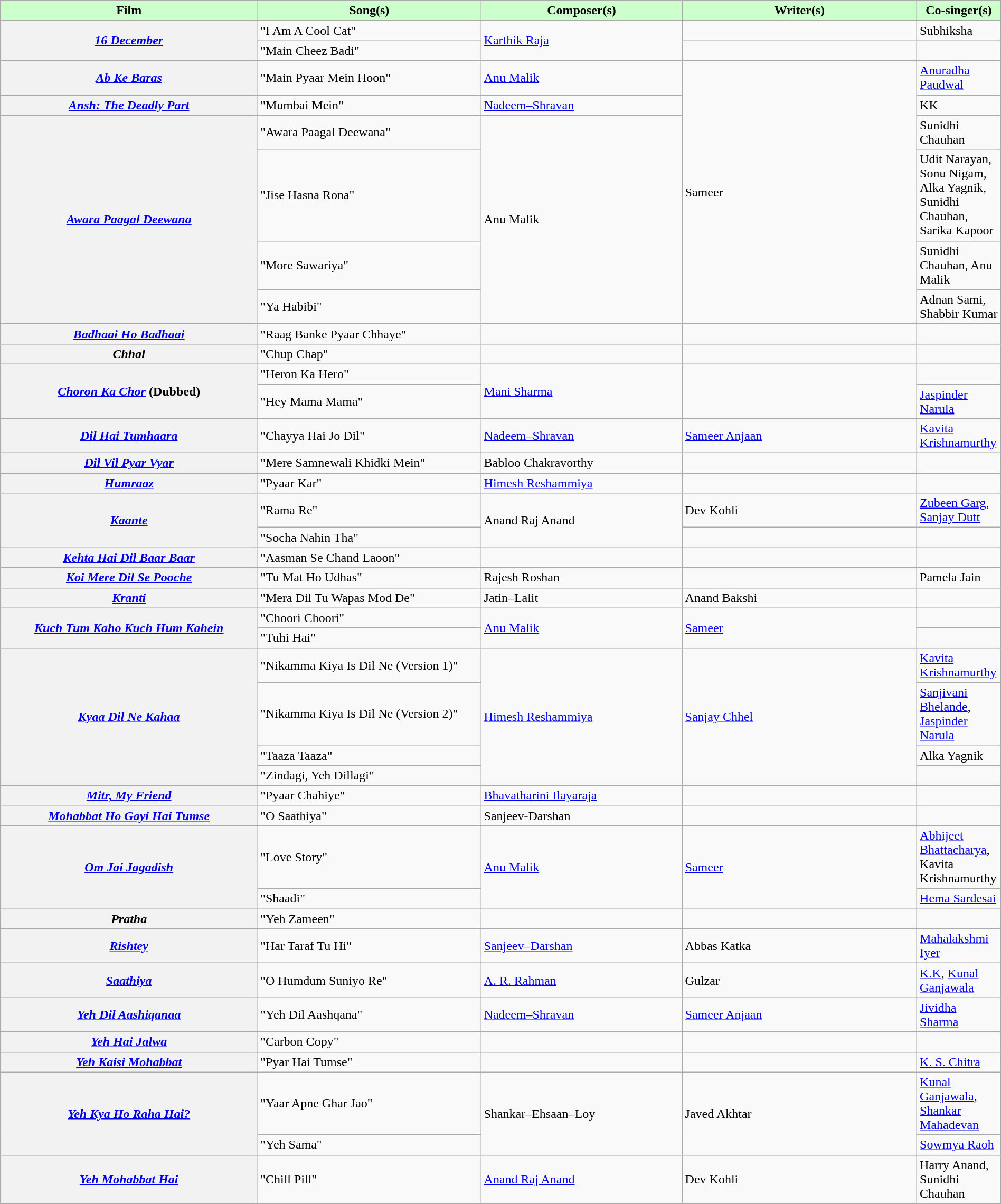<table class="wikitable plainrowheaders" style="width:100%;" textcolor:#000;">
<tr style="background:#cfc; text-align:center;">
<td scope="col" style="width:23%;"><strong>Film</strong></td>
<td scope="col" style="width:20%;"><strong>Song(s)</strong></td>
<td scope="col" style="width:18%;"><strong>Composer(s)</strong></td>
<td scope="col" style="width:21%;"><strong>Writer(s)</strong></td>
<td scope="col" style="width:1%;"><strong>Co-singer(s)</strong></td>
</tr>
<tr>
<th scope="row" rowspan=2><em><a href='#'>16 December</a></em></th>
<td>"I Am A Cool Cat"</td>
<td rowspan=2><a href='#'>Karthik Raja</a></td>
<td></td>
<td>Subhiksha</td>
</tr>
<tr>
<td>"Main Cheez Badi"</td>
<td></td>
<td></td>
</tr>
<tr>
<th scope="row"><em><a href='#'>Ab Ke Baras</a></em></th>
<td>"Main Pyaar Mein Hoon"</td>
<td><a href='#'>Anu Malik</a></td>
<td rowspan=6>Sameer</td>
<td><a href='#'>Anuradha Paudwal</a></td>
</tr>
<tr>
<th scope="row"><em><a href='#'>Ansh: The Deadly Part</a></em></th>
<td>"Mumbai Mein"</td>
<td><a href='#'>Nadeem–Shravan</a></td>
<td>KK</td>
</tr>
<tr>
<th scope="row" rowspan=4><em><a href='#'>Awara Paagal Deewana</a></em></th>
<td>"Awara Paagal Deewana"</td>
<td rowspan=4>Anu Malik</td>
<td>Sunidhi Chauhan</td>
</tr>
<tr>
<td>"Jise Hasna Rona"</td>
<td>Udit Narayan, Sonu Nigam, Alka Yagnik, Sunidhi Chauhan, Sarika Kapoor</td>
</tr>
<tr>
<td>"More Sawariya"</td>
<td>Sunidhi Chauhan, Anu Malik</td>
</tr>
<tr>
<td>"Ya Habibi"</td>
<td>Adnan Sami, Shabbir Kumar</td>
</tr>
<tr>
<th scope="row"><em><a href='#'>Badhaai Ho Badhaai</a></em></th>
<td>"Raag Banke Pyaar Chhaye"</td>
<td></td>
<td></td>
<td></td>
</tr>
<tr>
<th scope="row"><em>Chhal</em></th>
<td>"Chup Chap"</td>
<td></td>
<td></td>
<td></td>
</tr>
<tr>
<th scope="row" rowspan=2><em><a href='#'>Choron Ka Chor</a></em> (Dubbed)</th>
<td>"Heron Ka Hero"</td>
<td rowspan=2><a href='#'>Mani Sharma</a></td>
<td rowspan=2></td>
<td></td>
</tr>
<tr>
<td>"Hey Mama Mama"</td>
<td><a href='#'>Jaspinder Narula</a></td>
</tr>
<tr>
<th scope="row"><em><a href='#'>Dil Hai Tumhaara</a></em></th>
<td>"Chayya Hai Jo Dil"</td>
<td><a href='#'>Nadeem–Shravan</a></td>
<td><a href='#'>Sameer Anjaan</a></td>
<td><a href='#'>Kavita Krishnamurthy</a></td>
</tr>
<tr>
<th scope="row"><em><a href='#'>Dil Vil Pyar Vyar</a></em></th>
<td>"Mere Samnewali Khidki Mein"</td>
<td>Babloo Chakravorthy</td>
<td></td>
<td></td>
</tr>
<tr>
<th scope="row"><em><a href='#'>Humraaz</a></em></th>
<td>"Pyaar Kar"</td>
<td><a href='#'>Himesh Reshammiya</a></td>
<td></td>
<td></td>
</tr>
<tr>
<th scope="row" rowspan=2><em><a href='#'>Kaante</a></em></th>
<td>"Rama Re"</td>
<td rowspan=2>Anand Raj Anand</td>
<td>Dev Kohli</td>
<td><a href='#'>Zubeen Garg</a>, <a href='#'>Sanjay Dutt</a></td>
</tr>
<tr>
<td>"Socha Nahin Tha"</td>
<td></td>
<td></td>
</tr>
<tr>
<th scope="row"><em><a href='#'>Kehta Hai Dil Baar Baar</a></em></th>
<td>"Aasman Se Chand Laoon"</td>
<td></td>
<td></td>
<td></td>
</tr>
<tr>
<th scope="row" rowspan=1><em><a href='#'>Koi Mere Dil Se Pooche</a></em></th>
<td>"Tu Mat Ho Udhas"</td>
<td>Rajesh Roshan</td>
<td></td>
<td>Pamela Jain</td>
</tr>
<tr>
<th scope="row"><em><a href='#'>Kranti</a></em></th>
<td>"Mera Dil Tu Wapas Mod De"</td>
<td>Jatin–Lalit</td>
<td>Anand Bakshi</td>
<td></td>
</tr>
<tr>
<th scope="row" rowspan=2><em><a href='#'>Kuch Tum Kaho Kuch Hum Kahein</a></em></th>
<td>"Choori Choori"</td>
<td rowspan=2><a href='#'>Anu Malik</a></td>
<td rowspan=2><a href='#'>Sameer</a></td>
<td></td>
</tr>
<tr>
<td>"Tuhi Hai"</td>
<td></td>
</tr>
<tr>
<th scope="row" rowspan=4><em><a href='#'>Kyaa Dil Ne Kahaa</a></em></th>
<td>"Nikamma Kiya Is Dil Ne (Version 1)"</td>
<td rowspan=4><a href='#'>Himesh Reshammiya</a></td>
<td rowspan=4><a href='#'>Sanjay Chhel</a></td>
<td><a href='#'>Kavita Krishnamurthy</a></td>
</tr>
<tr>
<td>"Nikamma Kiya Is Dil Ne (Version 2)"</td>
<td><a href='#'>Sanjivani Bhelande</a>, <a href='#'>Jaspinder Narula</a></td>
</tr>
<tr>
<td>"Taaza Taaza"</td>
<td>Alka Yagnik</td>
</tr>
<tr>
<td>"Zindagi, Yeh Dillagi"</td>
<td></td>
</tr>
<tr>
<th scope="row"><em><a href='#'>Mitr, My Friend</a></em></th>
<td>"Pyaar Chahiye"</td>
<td><a href='#'>Bhavatharini Ilayaraja</a></td>
<td></td>
<td></td>
</tr>
<tr>
<th scope="row"><em><a href='#'>Mohabbat Ho Gayi Hai Tumse</a></em></th>
<td>"O Saathiya"</td>
<td>Sanjeev-Darshan</td>
<td></td>
<td></td>
</tr>
<tr>
<th scope="row" rowspan=2><em><a href='#'>Om Jai Jagadish</a></em></th>
<td>"Love Story"</td>
<td rowspan=2><a href='#'>Anu Malik</a></td>
<td rowspan=2><a href='#'>Sameer</a></td>
<td><a href='#'>Abhijeet Bhattacharya</a>, Kavita Krishnamurthy</td>
</tr>
<tr>
<td>"Shaadi"</td>
<td><a href='#'>Hema Sardesai</a></td>
</tr>
<tr>
<th scope="row"><em>Pratha</em></th>
<td>"Yeh Zameen"</td>
<td></td>
<td></td>
</tr>
<tr>
<th scope="row"><em><a href='#'>Rishtey</a></em></th>
<td>"Har Taraf Tu Hi"</td>
<td><a href='#'>Sanjeev–Darshan</a></td>
<td>Abbas Katka</td>
<td><a href='#'>Mahalakshmi Iyer</a></td>
</tr>
<tr>
<th scope="row"><em><a href='#'>Saathiya</a></em></th>
<td>"O Humdum Suniyo Re"</td>
<td><a href='#'>A. R. Rahman</a></td>
<td>Gulzar</td>
<td><a href='#'>K.K</a>, <a href='#'>Kunal Ganjawala</a></td>
</tr>
<tr>
<th scope="row"><em><a href='#'>Yeh Dil Aashiqanaa</a></em></th>
<td>"Yeh Dil Aashqana"</td>
<td><a href='#'>Nadeem–Shravan</a></td>
<td><a href='#'>Sameer Anjaan</a></td>
<td><a href='#'>Jividha Sharma</a></td>
</tr>
<tr>
<th scope="row"><em><a href='#'>Yeh Hai Jalwa</a></em></th>
<td>"Carbon Copy"</td>
<td></td>
<td></td>
<td></td>
</tr>
<tr>
<th scope="row"><em><a href='#'>Yeh Kaisi Mohabbat</a></em></th>
<td>"Pyar Hai Tumse"</td>
<td></td>
<td></td>
<td><a href='#'>K. S. Chitra</a></td>
</tr>
<tr>
<th scope="row" rowspan=2><em><a href='#'>Yeh Kya Ho Raha Hai?</a></em></th>
<td>"Yaar Apne Ghar Jao"</td>
<td rowspan=2>Shankar–Ehsaan–Loy</td>
<td rowspan=2>Javed Akhtar</td>
<td><a href='#'>Kunal Ganjawala</a>, <a href='#'>Shankar Mahadevan</a></td>
</tr>
<tr>
<td>"Yeh Sama"</td>
<td><a href='#'>Sowmya Raoh</a></td>
</tr>
<tr>
<th scope="row"><em><a href='#'>Yeh Mohabbat Hai</a></em></th>
<td>"Chill Pill"</td>
<td><a href='#'>Anand Raj Anand</a></td>
<td>Dev Kohli</td>
<td>Harry Anand, Sunidhi Chauhan</td>
</tr>
<tr>
</tr>
</table>
